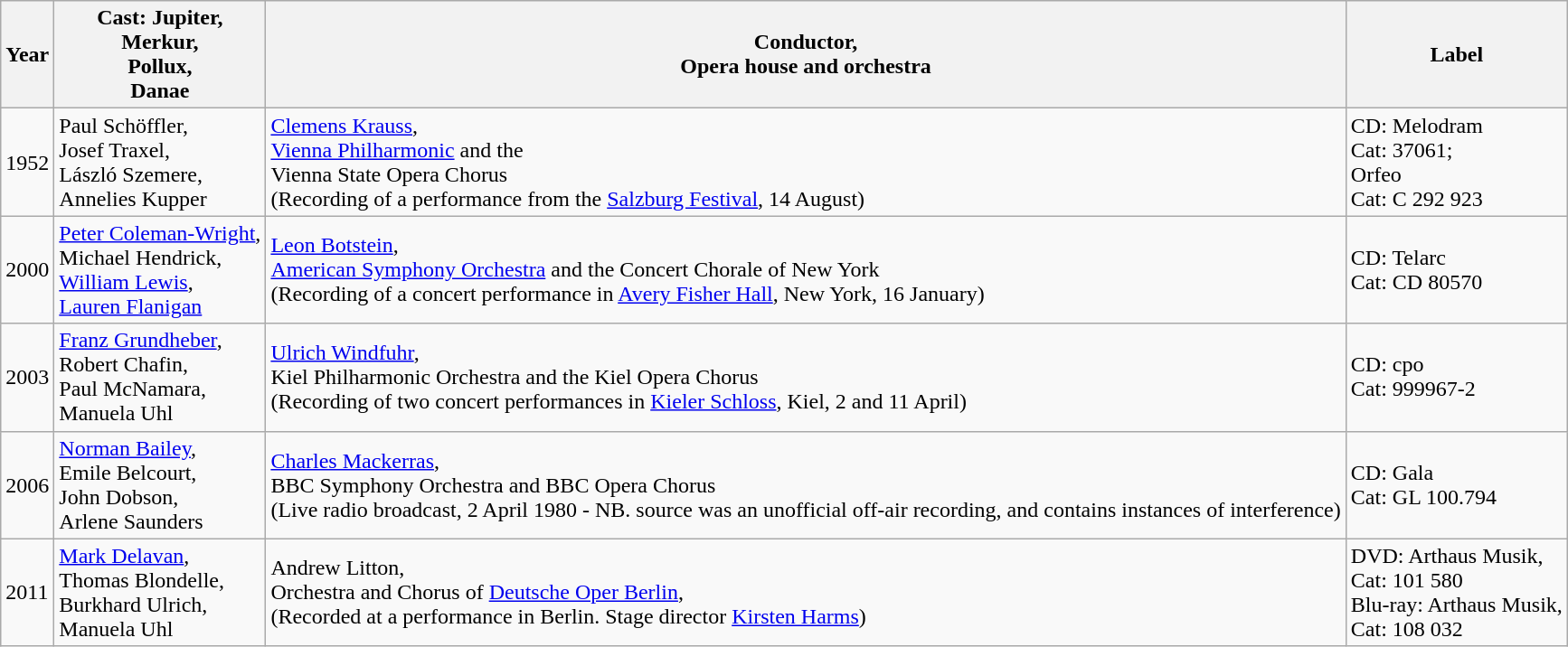<table class="wikitable">
<tr>
<th>Year</th>
<th>Cast: Jupiter,<br>Merkur,<br>Pollux,<br>Danae</th>
<th>Conductor,<br>Opera house and orchestra</th>
<th>Label</th>
</tr>
<tr>
<td>1952</td>
<td>Paul Schöffler,<br>Josef Traxel,<br>László Szemere,<br>Annelies Kupper</td>
<td><a href='#'>Clemens Krauss</a>,<br><a href='#'>Vienna Philharmonic</a> and the<br>Vienna State Opera Chorus<br>(Recording of a performance from the <a href='#'>Salzburg Festival</a>, 14 August)</td>
<td>CD: Melodram<br>Cat: 37061;<br>Orfeo<br>Cat: C 292 923</td>
</tr>
<tr>
<td>2000</td>
<td><a href='#'>Peter Coleman-Wright</a>,<br>Michael Hendrick,<br><a href='#'>William Lewis</a>,<br><a href='#'>Lauren Flanigan</a></td>
<td><a href='#'>Leon Botstein</a>,<br><a href='#'>American Symphony Orchestra</a> and the Concert Chorale of New York<br>(Recording of a concert performance in <a href='#'>Avery Fisher Hall</a>, New York, 16 January)</td>
<td>CD: Telarc <br>Cat: CD 80570</td>
</tr>
<tr>
<td>2003</td>
<td><a href='#'>Franz Grundheber</a>,<br>Robert Chafin,<br>Paul McNamara,<br>Manuela Uhl</td>
<td><a href='#'>Ulrich Windfuhr</a>,<br>Kiel Philharmonic Orchestra and the Kiel Opera Chorus<br>(Recording of two concert performances in <a href='#'>Kieler Schloss</a>, Kiel, 2 and 11 April)</td>
<td>CD: cpo<br>Cat: 999967-2</td>
</tr>
<tr>
<td>2006</td>
<td><a href='#'>Norman Bailey</a>,<br>Emile Belcourt,<br>John Dobson,<br>Arlene Saunders</td>
<td><a href='#'>Charles Mackerras</a>,<br>BBC Symphony Orchestra and BBC Opera Chorus<br>(Live radio broadcast, 2 April 1980 - NB. source was an unofficial off-air recording, and contains instances of interference)</td>
<td>CD: Gala<br>Cat: GL 100.794</td>
</tr>
<tr>
<td>2011</td>
<td><a href='#'>Mark Delavan</a>,<br>Thomas Blondelle,<br>Burkhard Ulrich,<br>Manuela Uhl</td>
<td>Andrew Litton,<br>Orchestra and Chorus of <a href='#'>Deutsche Oper Berlin</a>,<br>(Recorded at a performance in Berlin. Stage director <a href='#'>Kirsten Harms</a>)</td>
<td>DVD: Arthaus Musik,<br>Cat: 101 580<br>Blu-ray: Arthaus Musik,<br>Cat: 108 032</td>
</tr>
</table>
